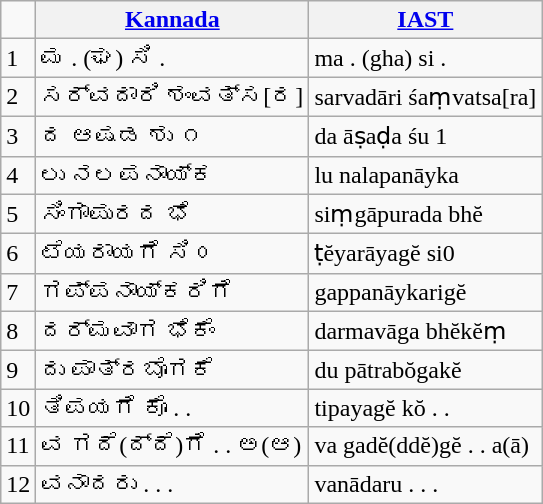<table class="wikitable">
<tr>
<td></td>
<th><strong><a href='#'>Kannada</a></strong></th>
<th><a href='#'>IAST</a></th>
</tr>
<tr>
<td>1</td>
<td>ಮ . (ಘ) ಸಿ .</td>
<td>ma . (gha) si .</td>
</tr>
<tr>
<td>2</td>
<td>ಸರ್ವದಾರಿ ಶಂವತ್ಸ[ರ]</td>
<td>sarvadāri śaṃvatsa[ra]</td>
</tr>
<tr>
<td>3</td>
<td>ದ ಆಷಡ ಶು ೧</td>
<td>da āṣaḍa śu 1</td>
</tr>
<tr>
<td>4</td>
<td>ಲು ನಲಪನಾಯ್ಕ</td>
<td>lu nalapanāyka</td>
</tr>
<tr>
<td>5</td>
<td>ಸಿಂಗಾಪುರದ ಭೆ</td>
<td>siṃgāpurada bhĕ</td>
</tr>
<tr>
<td>6</td>
<td>ಟೆಯರಾಯಗೆ ಸಿ೦</td>
<td>ṭĕyarāyagĕ si0</td>
</tr>
<tr>
<td>7</td>
<td>ಗಪ್ಪನಾಯ್ಕರಿಗೆ</td>
<td>gappanāykarigĕ</td>
</tr>
<tr>
<td>8</td>
<td>ದರ್ಮವಾಗ ಭೆಕೆಂ</td>
<td>darmavāga bhĕkĕṃ</td>
</tr>
<tr>
<td>9</td>
<td>ದು ಪಾತ್ರಬೊಗಕೆ</td>
<td>du pātrabŏgakĕ</td>
</tr>
<tr>
<td>10</td>
<td>ತಿಪಯಗೆ ಕೊ . .</td>
<td>tipayagĕ kŏ . .</td>
</tr>
<tr>
<td>11</td>
<td>ವ ಗದೆ(ದ್ದೆ)ಗೆ . . ಅ(ಆ)</td>
<td>va gadĕ(ddĕ)gĕ . . a(ā)</td>
</tr>
<tr>
<td>12</td>
<td>ವನಾದರು . . .</td>
<td>vanādaru . . .</td>
</tr>
</table>
